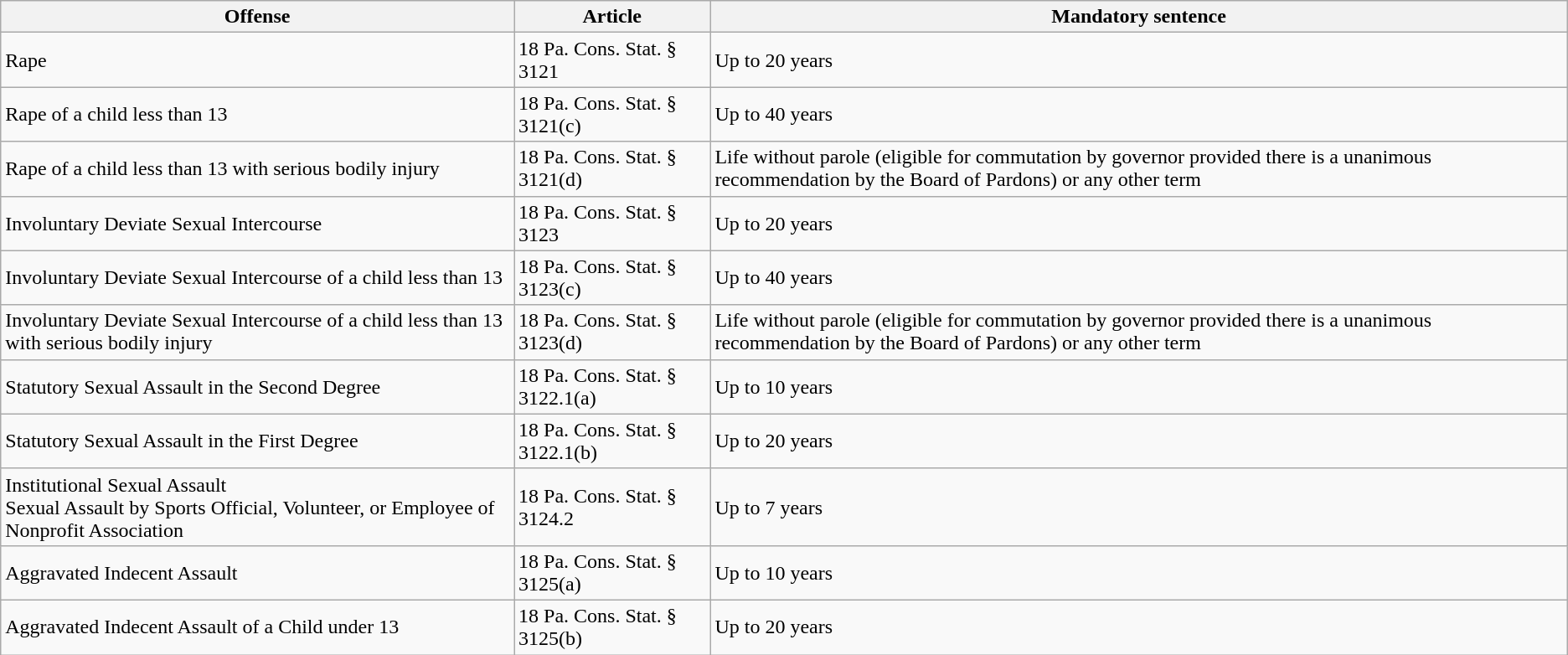<table class="wikitable">
<tr>
<th>Offense</th>
<th>Article</th>
<th>Mandatory sentence</th>
</tr>
<tr>
<td>Rape</td>
<td>18 Pa. Cons. Stat. § 3121</td>
<td>Up to 20 years</td>
</tr>
<tr>
<td>Rape of a child less than 13</td>
<td>18 Pa. Cons. Stat. § 3121(c)</td>
<td>Up to 40 years</td>
</tr>
<tr>
<td>Rape of a child less than 13 with serious bodily injury</td>
<td>18 Pa. Cons. Stat. § 3121(d)</td>
<td>Life without parole (eligible for commutation by governor provided there is a unanimous recommendation by the Board of Pardons) or any other term</td>
</tr>
<tr>
<td>Involuntary Deviate Sexual Intercourse</td>
<td>18 Pa. Cons. Stat. § 3123</td>
<td>Up to 20 years</td>
</tr>
<tr>
<td>Involuntary Deviate Sexual Intercourse of a child less than 13</td>
<td>18 Pa. Cons. Stat. § 3123(c)</td>
<td>Up to 40 years</td>
</tr>
<tr>
<td>Involuntary Deviate Sexual Intercourse of a child less than 13 with serious bodily injury</td>
<td>18 Pa. Cons. Stat. § 3123(d)</td>
<td>Life without parole (eligible for commutation by governor provided there is a unanimous recommendation by the Board of Pardons) or any other term</td>
</tr>
<tr>
<td>Statutory Sexual Assault in the Second Degree</td>
<td>18 Pa. Cons. Stat. § 3122.1(a)</td>
<td>Up to 10 years</td>
</tr>
<tr>
<td>Statutory Sexual Assault in the First Degree</td>
<td>18 Pa. Cons. Stat. § 3122.1(b)</td>
<td>Up to 20 years</td>
</tr>
<tr>
<td>Institutional Sexual Assault<br>Sexual Assault by Sports Official, Volunteer, or Employee of Nonprofit Association</td>
<td>18 Pa. Cons. Stat. § 3124.2</td>
<td>Up to 7 years</td>
</tr>
<tr>
<td>Aggravated Indecent Assault</td>
<td>18 Pa. Cons. Stat. § 3125(a)</td>
<td>Up to 10 years</td>
</tr>
<tr>
<td>Aggravated Indecent Assault of a Child under 13</td>
<td>18 Pa. Cons. Stat. § 3125(b)</td>
<td>Up to 20 years</td>
</tr>
</table>
